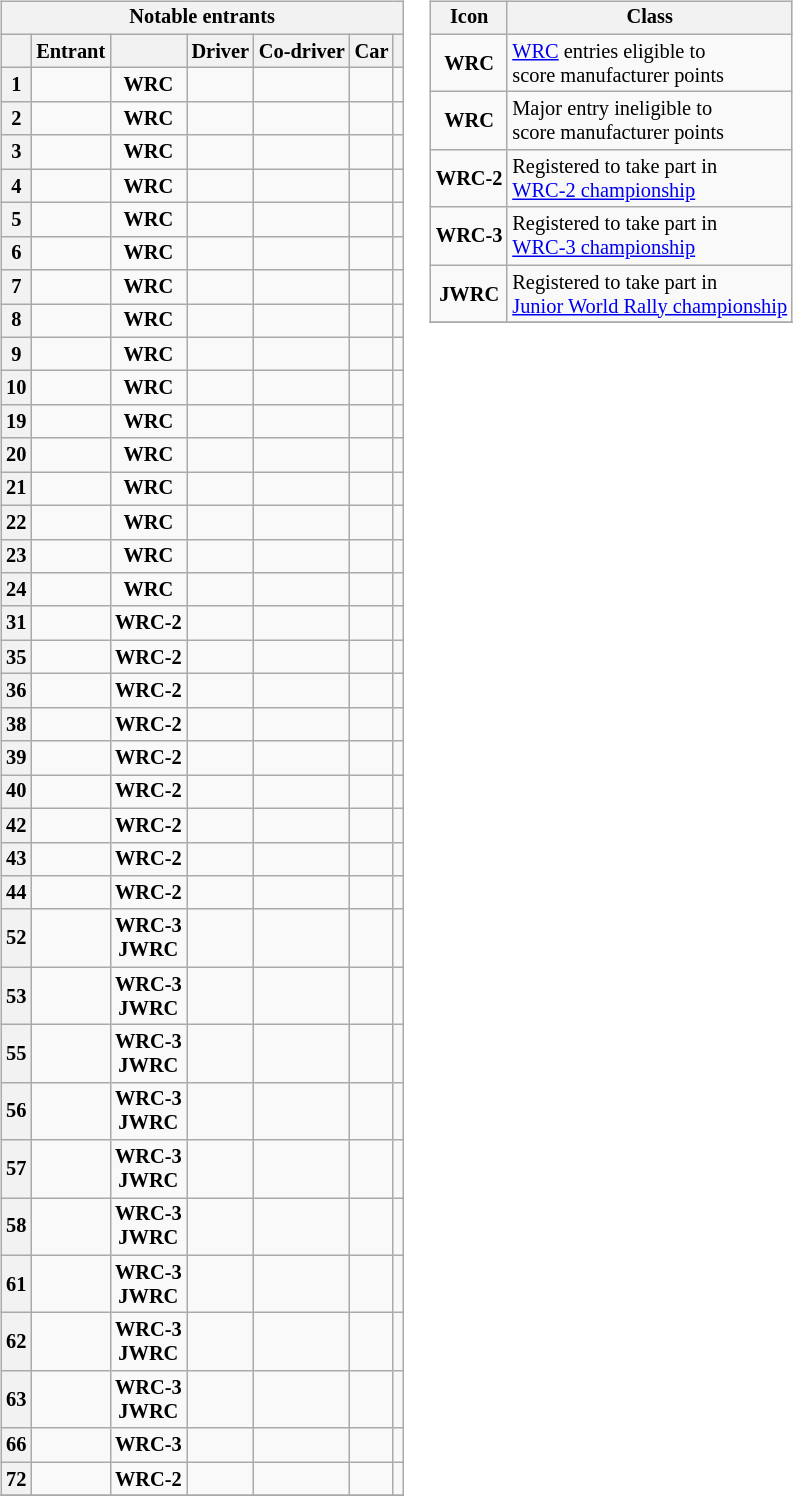<table>
<tr>
<td><br><table class="wikitable plainrowheaders sortable" style="font-size: 85%">
<tr>
<th scope=row colspan="7" style="text-align: center;"><strong>Notable entrants</strong></th>
</tr>
<tr>
<th scope=col></th>
<th scope=col>Entrant</th>
<th scope=col></th>
<th scope=col>Driver</th>
<th scope=col>Co-driver</th>
<th scope=col>Car</th>
<th scope=col></th>
</tr>
<tr>
<th scope=row style="text-align: center;">1</th>
<td></td>
<td align="center"><strong><span>WRC</span></strong></td>
<td></td>
<td></td>
<td></td>
<td align="center"></td>
</tr>
<tr>
<th scope=row style="text-align: center;">2</th>
<td></td>
<td align="center"><strong><span>WRC</span></strong></td>
<td></td>
<td></td>
<td></td>
<td align="center"></td>
</tr>
<tr>
<th scope=row style="text-align: center;">3</th>
<td></td>
<td align="center"><strong><span>WRC</span></strong></td>
<td></td>
<td></td>
<td></td>
<td align="center"></td>
</tr>
<tr>
<th scope=row style="text-align: center;">4</th>
<td></td>
<td align="center"><strong><span>WRC</span></strong></td>
<td></td>
<td></td>
<td></td>
<td align="center"></td>
</tr>
<tr>
<th scope=row style="text-align: center;">5</th>
<td></td>
<td align="center"><strong><span>WRC</span></strong></td>
<td></td>
<td></td>
<td></td>
<td align="center"></td>
</tr>
<tr>
<th scope=row style="text-align: center;">6</th>
<td></td>
<td align="center"><strong><span>WRC</span></strong></td>
<td></td>
<td></td>
<td></td>
<td align="center"></td>
</tr>
<tr>
<th scope=row style="text-align: center;">7</th>
<td></td>
<td align="center"><strong><span>WRC</span></strong></td>
<td></td>
<td></td>
<td></td>
<td align="center"></td>
</tr>
<tr>
<th scope=row style="text-align: center;">8</th>
<td></td>
<td align="center"><strong><span>WRC</span></strong></td>
<td></td>
<td></td>
<td></td>
<td align="center"></td>
</tr>
<tr>
<th scope=row style="text-align: center;">9</th>
<td></td>
<td align="center"><strong><span>WRC</span></strong></td>
<td></td>
<td></td>
<td></td>
<td align="center"></td>
</tr>
<tr>
<th scope=row style="text-align: center;">10</th>
<td></td>
<td align="center"><strong><span>WRC</span></strong></td>
<td></td>
<td></td>
<td></td>
<td align="center"></td>
</tr>
<tr>
<th scope=row style="text-align: center;">19</th>
<td></td>
<td align="center"><strong><span>WRC</span></strong></td>
<td></td>
<td></td>
<td></td>
<td align="center"></td>
</tr>
<tr>
<th scope=row style="text-align: center;">20</th>
<td></td>
<td align="center"><strong><span>WRC</span></strong></td>
<td></td>
<td></td>
<td></td>
<td align="center"></td>
</tr>
<tr>
<th scope=row style="text-align: center;">21</th>
<td></td>
<td align="center"><strong><span>WRC</span></strong></td>
<td></td>
<td></td>
<td></td>
<td align="center"></td>
</tr>
<tr>
<th scope=row style="text-align: center;">22</th>
<td></td>
<td align="center"><strong><span>WRC</span></strong></td>
<td></td>
<td></td>
<td></td>
<td align="center"></td>
</tr>
<tr>
<th scope=row style="text-align: center;">23</th>
<td></td>
<td align="center"><strong><span>WRC</span></strong></td>
<td></td>
<td></td>
<td></td>
<td align="center"></td>
</tr>
<tr>
<th scope=row style="text-align: center;">24</th>
<td></td>
<td align="center"><strong><span>WRC</span></strong></td>
<td></td>
<td></td>
<td></td>
<td align="center"></td>
</tr>
<tr>
<th scope=row style="text-align: center;">31</th>
<td></td>
<td align="center"><strong><span>WRC-2</span></strong></td>
<td></td>
<td></td>
<td></td>
<td align="center"></td>
</tr>
<tr>
<th scope=row style="text-align: center;">35</th>
<td></td>
<td align="center"><strong><span>WRC-2</span></strong></td>
<td></td>
<td></td>
<td></td>
<td align="center"></td>
</tr>
<tr>
<th scope=row style="text-align: center;">36</th>
<td></td>
<td align="center"><strong><span>WRC-2</span></strong></td>
<td></td>
<td></td>
<td></td>
<td align="center"></td>
</tr>
<tr>
<th scope=row style="text-align: center;">38</th>
<td></td>
<td align="center"><strong><span>WRC-2</span></strong></td>
<td></td>
<td></td>
<td></td>
<td align="center"></td>
</tr>
<tr>
<th scope=row style="text-align: center;">39</th>
<td></td>
<td align="center"><strong><span>WRC-2</span></strong></td>
<td></td>
<td></td>
<td></td>
<td align="center"></td>
</tr>
<tr>
<th scope=row style="text-align: center;">40</th>
<td></td>
<td align="center"><strong><span>WRC-2</span></strong></td>
<td></td>
<td></td>
<td></td>
<td align="center"></td>
</tr>
<tr>
<th scope=row style="text-align: center;">42</th>
<td></td>
<td align="center"><strong><span>WRC-2</span></strong></td>
<td></td>
<td></td>
<td></td>
<td align="center"></td>
</tr>
<tr>
<th scope=row style="text-align: center;">43</th>
<td></td>
<td align="center"><strong><span>WRC-2</span></strong></td>
<td></td>
<td></td>
<td></td>
<td align="center"></td>
</tr>
<tr>
<th scope=row style="text-align: center;">44</th>
<td></td>
<td align="center"><strong><span>WRC-2</span></strong></td>
<td></td>
<td></td>
<td></td>
<td align="center"></td>
</tr>
<tr>
<th scope=row style="text-align: center;">52</th>
<td></td>
<td align="center"><strong><span>WRC-3</span></strong><br><strong><span>JWRC</span></strong></td>
<td></td>
<td></td>
<td></td>
<td align="center"></td>
</tr>
<tr>
<th scope=row style="text-align: center;">53</th>
<td></td>
<td align="center"><strong><span>WRC-3</span></strong><br><strong><span>JWRC</span></strong></td>
<td></td>
<td></td>
<td></td>
<td align="center"></td>
</tr>
<tr>
<th scope=row style="text-align: center;">55</th>
<td></td>
<td align="center"><strong><span>WRC-3</span></strong><br><strong><span>JWRC</span></strong></td>
<td></td>
<td></td>
<td></td>
<td align="center"></td>
</tr>
<tr>
<th scope=row style="text-align: center;">56</th>
<td></td>
<td align="center"><strong><span>WRC-3</span></strong><br><strong><span>JWRC</span></strong></td>
<td></td>
<td></td>
<td></td>
<td align="center"></td>
</tr>
<tr>
<th scope=row style="text-align: center;">57</th>
<td></td>
<td align="center"><strong><span>WRC-3</span></strong><br><strong><span>JWRC</span></strong></td>
<td></td>
<td></td>
<td></td>
<td align="center"></td>
</tr>
<tr>
<th scope=row style="text-align: center;">58</th>
<td></td>
<td align="center"><strong><span>WRC-3</span></strong><br><strong><span>JWRC</span></strong></td>
<td></td>
<td></td>
<td></td>
<td align="center"></td>
</tr>
<tr>
<th scope=row style="text-align: center;">61</th>
<td></td>
<td align="center"><strong><span>WRC-3</span></strong><br><strong><span>JWRC</span></strong></td>
<td></td>
<td></td>
<td></td>
<td align="center"></td>
</tr>
<tr>
<th scope=row style="text-align: center;">62</th>
<td></td>
<td align="center"><strong><span>WRC-3</span></strong><br><strong><span>JWRC</span></strong></td>
<td></td>
<td></td>
<td></td>
<td align="center"></td>
</tr>
<tr>
<th scope=row style="text-align: center;">63</th>
<td></td>
<td align="center"><strong><span>WRC-3</span></strong><br><strong><span>JWRC</span></strong></td>
<td></td>
<td></td>
<td></td>
<td align="center"></td>
</tr>
<tr>
<th scope=row style="text-align: center;">66</th>
<td></td>
<td align="center"><strong><span>WRC-3</span></strong></td>
<td></td>
<td></td>
<td></td>
<td align="center"></td>
</tr>
<tr>
<th scope=row style="text-align: center;">72</th>
<td></td>
<td align="center"><strong><span>WRC-2</span></strong></td>
<td></td>
<td></td>
<td></td>
<td align="center"></td>
</tr>
<tr>
</tr>
</table>
</td>
<td valign="top"><br><table align="right" class="wikitable" style="font-size: 85%;">
<tr>
<th>Icon</th>
<th>Class</th>
</tr>
<tr>
<td align="center"><strong><span>WRC</span></strong></td>
<td><a href='#'>WRC</a> entries eligible to<br>score manufacturer points</td>
</tr>
<tr>
<td align="center"><strong><span>WRC</span></strong></td>
<td>Major entry ineligible to<br>score manufacturer points</td>
</tr>
<tr>
<td align="center"><strong><span>WRC-2</span></strong></td>
<td>Registered to take part in<br><a href='#'>WRC-2 championship</a></td>
</tr>
<tr>
<td align="center"><strong><span>WRC-3</span></strong></td>
<td>Registered to take part in<br><a href='#'>WRC-3 championship</a></td>
</tr>
<tr>
<td align="center"><strong><span>JWRC</span></strong></td>
<td>Registered to take part in<br><a href='#'>Junior World Rally championship</a></td>
</tr>
<tr>
</tr>
</table>
</td>
</tr>
</table>
